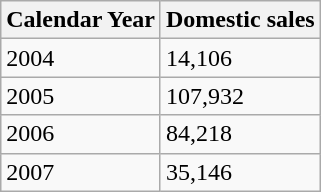<table class="wikitable">
<tr>
<th>Calendar Year</th>
<th>Domestic sales</th>
</tr>
<tr>
<td>2004</td>
<td>14,106</td>
</tr>
<tr>
<td>2005</td>
<td>107,932</td>
</tr>
<tr>
<td>2006</td>
<td>84,218</td>
</tr>
<tr>
<td>2007</td>
<td>35,146</td>
</tr>
</table>
